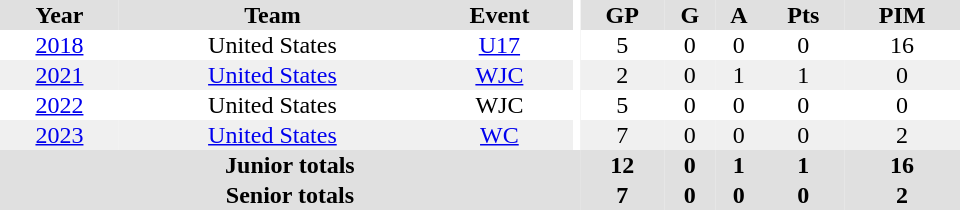<table border="0" cellpadding="1" cellspacing="0" ID="Table3" style="text-align:center; width:40em">
<tr bgcolor="#e0e0e0">
<th>Year</th>
<th>Team</th>
<th>Event</th>
<th rowspan="102" bgcolor="#ffffff"></th>
<th>GP</th>
<th>G</th>
<th>A</th>
<th>Pts</th>
<th>PIM</th>
</tr>
<tr>
<td><a href='#'>2018</a></td>
<td>United States</td>
<td><a href='#'>U17</a></td>
<td>5</td>
<td>0</td>
<td>0</td>
<td>0</td>
<td>16</td>
</tr>
<tr bgcolor="#f0f0f0">
<td><a href='#'>2021</a></td>
<td><a href='#'>United States</a></td>
<td><a href='#'>WJC</a></td>
<td>2</td>
<td>0</td>
<td>1</td>
<td>1</td>
<td>0</td>
</tr>
<tr>
<td><a href='#'>2022</a></td>
<td>United States</td>
<td>WJC</td>
<td>5</td>
<td>0</td>
<td>0</td>
<td>0</td>
<td>0</td>
</tr>
<tr bgcolor="#f0f0f0">
<td><a href='#'>2023</a></td>
<td><a href='#'>United States</a></td>
<td><a href='#'>WC</a></td>
<td>7</td>
<td>0</td>
<td>0</td>
<td>0</td>
<td>2</td>
</tr>
<tr bgcolor="#e0e0e0">
<th colspan="4">Junior totals</th>
<th>12</th>
<th>0</th>
<th>1</th>
<th>1</th>
<th>16</th>
</tr>
<tr bgcolor="#e0e0e0">
<th colspan="4">Senior totals</th>
<th>7</th>
<th>0</th>
<th>0</th>
<th>0</th>
<th>2</th>
</tr>
</table>
